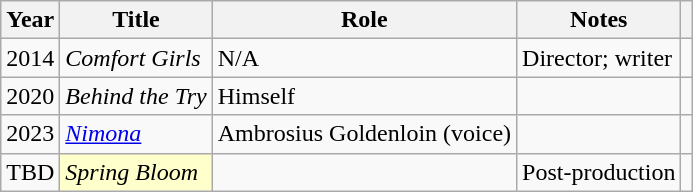<table class="wikitable">
<tr>
<th>Year</th>
<th>Title</th>
<th>Role</th>
<th>Notes</th>
<th></th>
</tr>
<tr>
<td>2014</td>
<td><em>Comfort Girls</em></td>
<td>N/A</td>
<td>Director; writer</td>
<td></td>
</tr>
<tr>
<td>2020</td>
<td><em>Behind the Try</em></td>
<td>Himself</td>
<td></td>
<td></td>
</tr>
<tr>
<td>2023</td>
<td><em><a href='#'>Nimona</a></em></td>
<td>Ambrosius Goldenloin (voice)</td>
<td></td>
<td></td>
</tr>
<tr>
<td>TBD</td>
<td style="background:#FFFFCC;"><em>Spring Bloom</em> </td>
<td></td>
<td>Post-production</td>
<td></td>
</tr>
</table>
